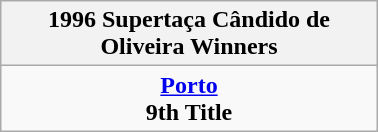<table class="wikitable" style="text-align: center; margin: 0 auto; width: 20%">
<tr>
<th>1996 Supertaça Cândido de Oliveira Winners</th>
</tr>
<tr>
<td><strong><a href='#'>Porto</a></strong><br><strong>9th Title</strong></td>
</tr>
</table>
